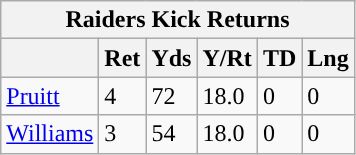<table class="wikitable">
<tr>
<th colspan="6">Raiders Kick Returns</th>
</tr>
<tr>
<th></th>
<th>Ret</th>
<th>Yds</th>
<th>Y/Rt</th>
<th>TD</th>
<th>Lng</th>
</tr>
<tr>
<td><a href='#'>Pruitt</a></td>
<td>4</td>
<td>72</td>
<td>18.0</td>
<td>0</td>
<td>0</td>
</tr>
<tr>
<td><a href='#'>Williams</a></td>
<td>3</td>
<td>54</td>
<td>18.0</td>
<td>0</td>
<td>0</td>
</tr>
</table>
